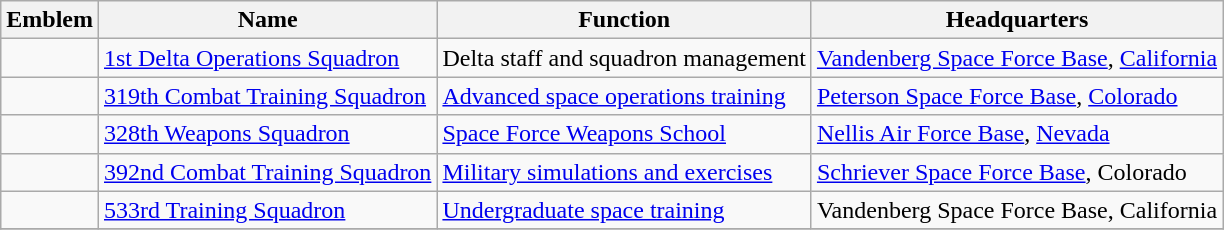<table class="wikitable">
<tr>
<th>Emblem</th>
<th>Name</th>
<th>Function</th>
<th>Headquarters</th>
</tr>
<tr>
<td></td>
<td><a href='#'>1st Delta Operations Squadron</a></td>
<td>Delta staff and squadron management</td>
<td><a href='#'>Vandenberg Space Force Base</a>, <a href='#'>California</a></td>
</tr>
<tr>
<td></td>
<td><a href='#'>319th Combat Training Squadron</a></td>
<td><a href='#'>Advanced space operations training</a></td>
<td><a href='#'>Peterson Space Force Base</a>, <a href='#'>Colorado</a></td>
</tr>
<tr>
<td></td>
<td><a href='#'>328th Weapons Squadron</a></td>
<td><a href='#'>Space Force Weapons School</a></td>
<td><a href='#'>Nellis Air Force Base</a>, <a href='#'>Nevada</a></td>
</tr>
<tr>
<td></td>
<td><a href='#'>392nd Combat Training Squadron</a></td>
<td><a href='#'>Military simulations and exercises</a></td>
<td><a href='#'>Schriever Space Force Base</a>, Colorado</td>
</tr>
<tr>
<td></td>
<td><a href='#'>533rd Training Squadron</a></td>
<td><a href='#'>Undergraduate space training</a></td>
<td>Vandenberg Space Force Base, California</td>
</tr>
<tr>
</tr>
</table>
